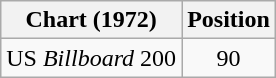<table class="wikitable sortable plainrowheaders">
<tr>
<th scope="col">Chart (1972)</th>
<th scope="col">Position</th>
</tr>
<tr>
<td align="left">US <em>Billboard</em> 200</td>
<td align="center">90</td>
</tr>
</table>
